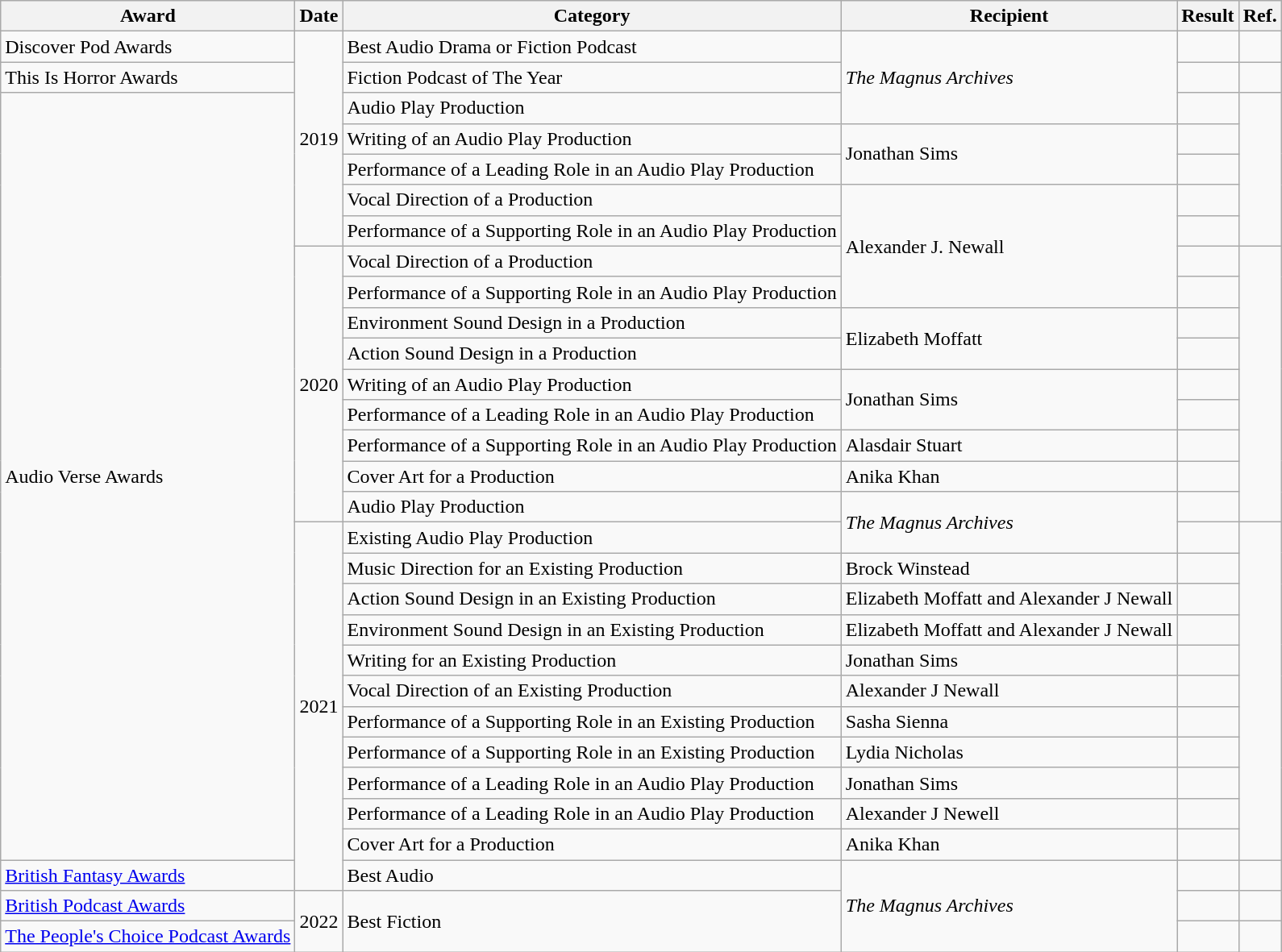<table class="wikitable sortable">
<tr>
<th>Award</th>
<th>Date</th>
<th>Category</th>
<th>Recipient</th>
<th>Result</th>
<th>Ref.</th>
</tr>
<tr>
<td>Discover Pod Awards</td>
<td rowspan="7">2019</td>
<td>Best Audio Drama or Fiction Podcast</td>
<td rowspan="3"><em>The Magnus Archives</em></td>
<td></td>
<td></td>
</tr>
<tr>
<td>This Is Horror Awards</td>
<td>Fiction Podcast of The Year</td>
<td></td>
<td></td>
</tr>
<tr>
<td rowspan="25">Audio Verse Awards</td>
<td>Audio Play Production</td>
<td></td>
<td rowspan="5"></td>
</tr>
<tr>
<td>Writing of an Audio Play Production</td>
<td rowspan="2">Jonathan Sims</td>
<td></td>
</tr>
<tr>
<td>Performance of a Leading Role in an Audio Play Production</td>
<td></td>
</tr>
<tr>
<td>Vocal Direction of a Production</td>
<td rowspan="4">Alexander J. Newall</td>
<td></td>
</tr>
<tr>
<td>Performance of a Supporting Role in an Audio Play Production</td>
<td></td>
</tr>
<tr>
<td rowspan="9">2020</td>
<td>Vocal Direction of a Production</td>
<td></td>
<td rowspan="9"></td>
</tr>
<tr>
<td>Performance of a Supporting Role in an Audio Play Production</td>
<td></td>
</tr>
<tr>
<td>Environment Sound Design in a Production</td>
<td rowspan="2">Elizabeth Moffatt</td>
<td></td>
</tr>
<tr>
<td>Action Sound Design in a Production</td>
<td></td>
</tr>
<tr>
<td>Writing of an Audio Play Production</td>
<td rowspan="2">Jonathan Sims</td>
<td></td>
</tr>
<tr>
<td>Performance of a Leading Role in an Audio Play Production</td>
<td></td>
</tr>
<tr>
<td>Performance of a Supporting Role in an Audio Play Production</td>
<td>Alasdair Stuart</td>
<td></td>
</tr>
<tr>
<td>Cover Art for a Production</td>
<td>Anika Khan</td>
<td></td>
</tr>
<tr>
<td>Audio Play Production</td>
<td rowspan="2"><em>The Magnus Archives</em></td>
<td></td>
</tr>
<tr>
<td rowspan="12">2021</td>
<td>Existing Audio Play Production</td>
<td></td>
<td rowspan="11"></td>
</tr>
<tr>
<td>Music Direction for an Existing Production</td>
<td>Brock Winstead</td>
<td></td>
</tr>
<tr>
<td>Action Sound Design in an Existing Production</td>
<td>Elizabeth Moffatt and Alexander J Newall</td>
<td></td>
</tr>
<tr>
<td>Environment Sound Design in an Existing Production</td>
<td>Elizabeth Moffatt and Alexander J Newall</td>
<td></td>
</tr>
<tr>
<td>Writing for an Existing Production</td>
<td>Jonathan Sims</td>
<td></td>
</tr>
<tr>
<td>Vocal Direction of an Existing Production</td>
<td>Alexander J Newall</td>
<td></td>
</tr>
<tr>
<td>Performance of a Supporting Role in an Existing Production</td>
<td>Sasha Sienna</td>
<td></td>
</tr>
<tr>
<td>Performance of a Supporting Role in an Existing Production</td>
<td>Lydia Nicholas</td>
<td></td>
</tr>
<tr>
<td>Performance of a Leading Role in an Audio Play Production</td>
<td>Jonathan Sims</td>
<td></td>
</tr>
<tr>
<td>Performance of a Leading Role in an Audio Play Production</td>
<td>Alexander J Newell</td>
<td></td>
</tr>
<tr>
<td>Cover Art for a Production</td>
<td>Anika Khan</td>
<td></td>
</tr>
<tr>
<td><a href='#'>British Fantasy Awards</a></td>
<td>Best Audio</td>
<td rowspan="3"><em>The Magnus Archives</em></td>
<td></td>
<td></td>
</tr>
<tr>
<td><a href='#'>British Podcast Awards</a></td>
<td rowspan="2">2022</td>
<td rowspan="2">Best Fiction</td>
<td></td>
<td></td>
</tr>
<tr>
<td><a href='#'>The People's Choice Podcast Awards</a></td>
<td></td>
<td></td>
</tr>
</table>
